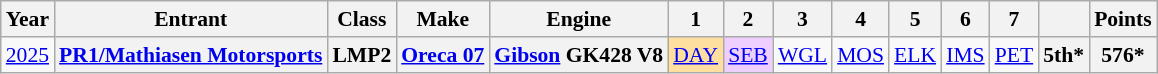<table class="wikitable" style="text-align:center; font-size:90%">
<tr>
<th>Year</th>
<th>Entrant</th>
<th>Class</th>
<th>Make</th>
<th>Engine</th>
<th>1</th>
<th>2</th>
<th>3</th>
<th>4</th>
<th>5</th>
<th>6</th>
<th>7</th>
<th></th>
<th>Points</th>
</tr>
<tr>
<td><a href='#'>2025</a></td>
<th><a href='#'>PR1/Mathiasen Motorsports</a></th>
<th>LMP2</th>
<th><a href='#'>Oreca 07</a></th>
<th><a href='#'>Gibson</a> GK428 V8</th>
<td style="background:#FFDF9F;"><a href='#'>DAY</a><br></td>
<td style="background:#EFCFFF;"><a href='#'>SEB</a><br></td>
<td style="background:#;"><a href='#'>WGL</a><br></td>
<td><a href='#'>MOS</a></td>
<td><a href='#'>ELK</a></td>
<td style="background:#;"><a href='#'>IMS</a><br></td>
<td style="background:#;"><a href='#'>PET</a><br></td>
<th>5th*</th>
<th>576*</th>
</tr>
</table>
